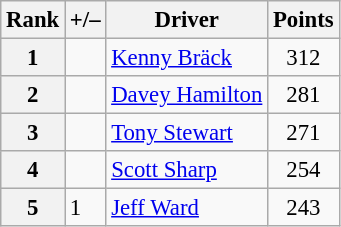<table class="wikitable" style="font-size: 95%">
<tr>
<th scope="col">Rank</th>
<th scope="col">+/–</th>
<th scope="col">Driver</th>
<th scope="col">Points</th>
</tr>
<tr>
<th>1</th>
<td align="left"></td>
<td> <a href='#'>Kenny Bräck</a></td>
<td align=center>312</td>
</tr>
<tr>
<th>2</th>
<td align="left"></td>
<td> <a href='#'>Davey Hamilton</a></td>
<td align=center>281</td>
</tr>
<tr>
<th>3</th>
<td align="left"></td>
<td> <a href='#'>Tony Stewart</a></td>
<td align=center>271</td>
</tr>
<tr>
<th>4</th>
<td align="left"></td>
<td> <a href='#'>Scott Sharp</a></td>
<td align=center>254</td>
</tr>
<tr>
<th>5</th>
<td align="left"> 1</td>
<td> <a href='#'>Jeff Ward</a></td>
<td align=center>243</td>
</tr>
</table>
